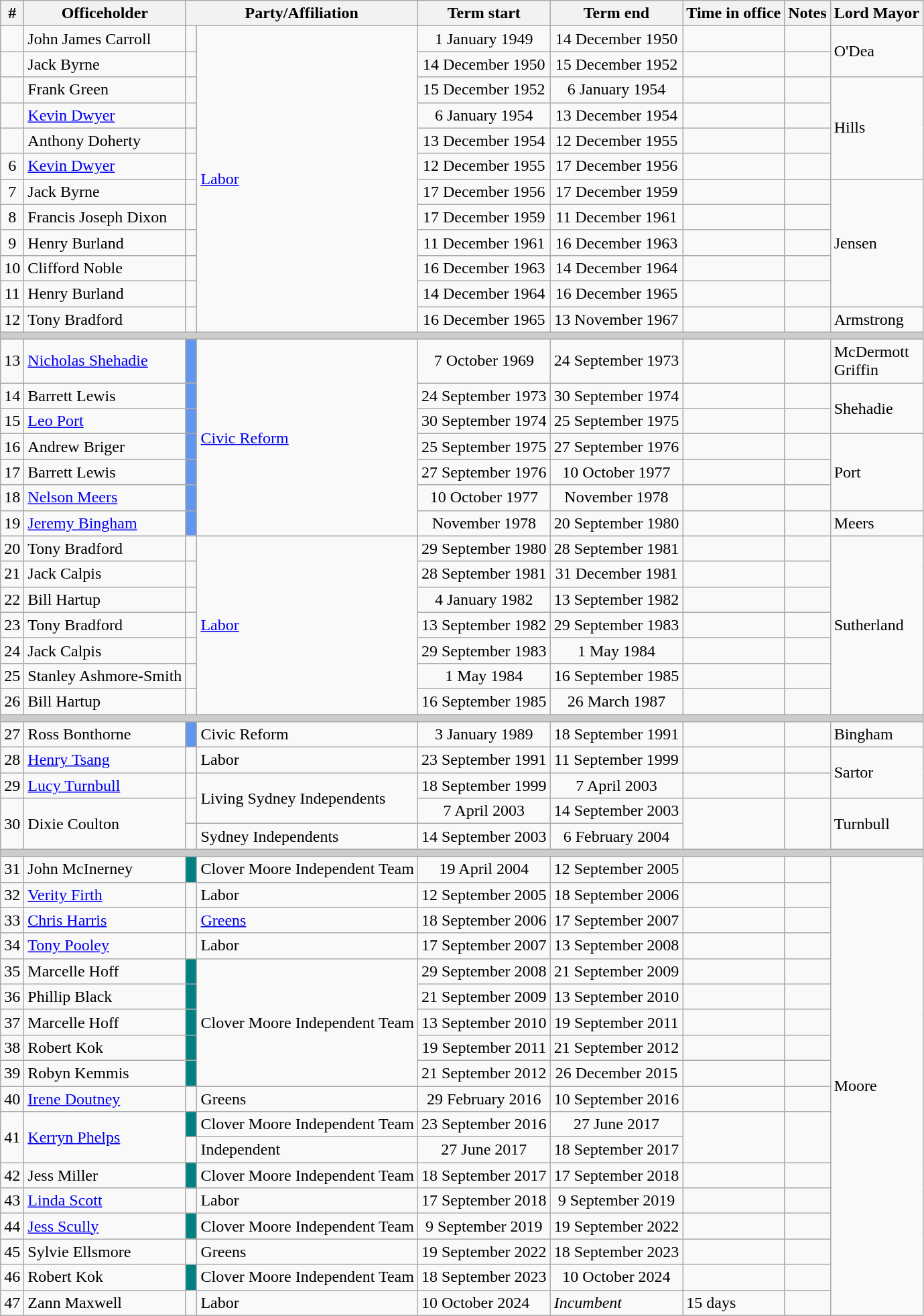<table class="wikitable sortable">
<tr>
<th>#</th>
<th>Officeholder</th>
<th colspan=2>Party/Affiliation</th>
<th>Term start</th>
<th>Term end</th>
<th>Time in office</th>
<th>Notes</th>
<th>Lord Mayor</th>
</tr>
<tr>
<td align=center></td>
<td data-sort-value="Carroll, John James">John James Carroll</td>
<td> </td>
<td rowspan=12><a href='#'>Labor</a></td>
<td align=center>1 January 1949</td>
<td align=center>14 December 1950</td>
<td align=right></td>
<td></td>
<td rowspan=2>O'Dea</td>
</tr>
<tr>
<td align=center></td>
<td data-sort-value="Byrne, Jack">Jack Byrne</td>
<td> </td>
<td align=center>14 December 1950</td>
<td align=center>15 December 1952</td>
<td align=right></td>
<td></td>
</tr>
<tr>
<td align=center></td>
<td data-sort-value="Green, Frank">Frank Green</td>
<td> </td>
<td align=center>15 December 1952</td>
<td align=center>6 January 1954</td>
<td align=right></td>
<td></td>
<td rowspan=4>Hills</td>
</tr>
<tr>
<td align=center></td>
<td data-sort-value="Dwyer, Kevin"><a href='#'>Kevin Dwyer</a></td>
<td> </td>
<td align=center>6 January 1954</td>
<td align=center>13 December 1954</td>
<td align=right></td>
<td></td>
</tr>
<tr>
<td align=center></td>
<td data-sort-value="Doherty, Anthony">Anthony Doherty</td>
<td> </td>
<td align=center>13 December 1954</td>
<td align=center>12 December 1955</td>
<td align=right></td>
<td></td>
</tr>
<tr>
<td align=center>6</td>
<td data-sort-value="Dwyer, Kevin"><a href='#'>Kevin Dwyer</a></td>
<td> </td>
<td align=center>12 December 1955</td>
<td align=center>17 December 1956</td>
<td align=right></td>
<td></td>
</tr>
<tr>
<td align=center>7</td>
<td data-sort-value="Byrne, Jack">Jack Byrne</td>
<td> </td>
<td align=center>17 December 1956</td>
<td align=center>17 December 1959</td>
<td align=right></td>
<td></td>
<td rowspan=5>Jensen</td>
</tr>
<tr>
<td align=center>8</td>
<td data-sort-value="Dixon, Francis Joseph">Francis Joseph Dixon</td>
<td> </td>
<td align=center>17 December 1959</td>
<td align=center>11 December 1961</td>
<td align=right></td>
<td></td>
</tr>
<tr>
<td align=center>9</td>
<td data-sort-value="Burland, Henry">Henry Burland</td>
<td> </td>
<td align=center>11 December 1961</td>
<td align=center>16 December 1963</td>
<td align=right></td>
<td></td>
</tr>
<tr>
<td align=center>10</td>
<td data-sort-value="Noble, Clifford">Clifford Noble</td>
<td> </td>
<td align=center>16 December 1963</td>
<td align=center>14 December 1964</td>
<td align=right></td>
<td></td>
</tr>
<tr>
<td align=center>11</td>
<td data-sort-value="Burland, Henry">Henry Burland</td>
<td> </td>
<td align=center>14 December 1964</td>
<td align=center>16 December 1965</td>
<td align=right></td>
<td></td>
</tr>
<tr>
<td align=center>12</td>
<td data-sort-value="Bradford, Tony">Tony Bradford</td>
<td> </td>
<td align=center>16 December 1965</td>
<td align=center>13 November 1967</td>
<td align=right></td>
<td></td>
<td>Armstrong</td>
</tr>
<tr>
<th colspan=9 style="background: #cccccc;"></th>
</tr>
<tr>
<td align=center>13</td>
<td data-sort-value="Shehadie, Nicholas"><a href='#'>Nicholas Shehadie</a></td>
<td bgcolor="#6495ED"> </td>
<td rowspan=7><a href='#'>Civic Reform</a></td>
<td align=center>7 October 1969</td>
<td align=center>24 September 1973</td>
<td align=right></td>
<td></td>
<td>McDermott<br>Griffin</td>
</tr>
<tr>
<td align=center>14</td>
<td data-sort-value="Lewis, Barrett">Barrett Lewis</td>
<td bgcolor="#6495ED"> </td>
<td align=center>24 September 1973</td>
<td align=center>30 September 1974</td>
<td align=right></td>
<td></td>
<td rowspan=2>Shehadie</td>
</tr>
<tr>
<td align=center>15</td>
<td data-sort-value="Port, Leo"><a href='#'>Leo Port</a></td>
<td bgcolor="#6495ED"> </td>
<td align=center>30 September 1974</td>
<td align=center>25 September 1975</td>
<td align=right></td>
<td></td>
</tr>
<tr>
<td align=center>16</td>
<td data-sort-value="Briger, Andrew">Andrew Briger</td>
<td bgcolor="#6495ED"> </td>
<td align=center>25 September 1975</td>
<td align=center>27 September 1976</td>
<td align=right></td>
<td></td>
<td rowspan=3>Port</td>
</tr>
<tr>
<td align=center>17</td>
<td data-sort-value="Lewis, Barrett">Barrett Lewis</td>
<td bgcolor="#6495ED"> </td>
<td align=center>27 September 1976</td>
<td align=center>10 October 1977</td>
<td align=right></td>
<td></td>
</tr>
<tr>
<td align=center>18</td>
<td data-sort-value="Meers, Nelson"><a href='#'>Nelson Meers</a></td>
<td bgcolor="#6495ED"> </td>
<td align=center>10 October 1977</td>
<td align=center>November 1978</td>
<td align=right></td>
<td></td>
</tr>
<tr>
<td align=center>19</td>
<td data-sort-value="Bingham, Jeremy"><a href='#'>Jeremy Bingham</a></td>
<td bgcolor="#6495ED"> </td>
<td align=center>November 1978</td>
<td align=center>20 September 1980</td>
<td align=right></td>
<td></td>
<td>Meers</td>
</tr>
<tr>
<td align=center>20</td>
<td data-sort-value="Bradford, Tony">Tony Bradford</td>
<td> </td>
<td rowspan=7><a href='#'>Labor</a></td>
<td align=center>29 September 1980</td>
<td align=center>28 September 1981</td>
<td align=right></td>
<td></td>
<td rowspan=7>Sutherland</td>
</tr>
<tr>
<td align=center>21</td>
<td data-sort-value="Calpis, Jack">Jack Calpis</td>
<td> </td>
<td align=center>28 September 1981</td>
<td align=center>31 December 1981</td>
<td align=right></td>
<td></td>
</tr>
<tr>
<td align=center>22</td>
<td data-sort-value="Hartup, Bill">Bill Hartup</td>
<td> </td>
<td align=center>4 January 1982</td>
<td align=center>13 September 1982</td>
<td align=right></td>
<td></td>
</tr>
<tr>
<td align=center>23</td>
<td data-sort-value="Bradford, Tony">Tony Bradford</td>
<td> </td>
<td align=center>13 September 1982</td>
<td align=center>29 September 1983</td>
<td align=right></td>
<td></td>
</tr>
<tr>
<td align=center>24</td>
<td data-sort-value="Calpis, Jack">Jack Calpis</td>
<td> </td>
<td align=center>29 September 1983</td>
<td align=center>1 May 1984</td>
<td align=right></td>
<td></td>
</tr>
<tr>
<td align=center>25</td>
<td data-sort-value="Ashmore-Smith, Stanley">Stanley Ashmore-Smith</td>
<td> </td>
<td align=center>1 May 1984</td>
<td align=center>16 September 1985</td>
<td align=right></td>
<td></td>
</tr>
<tr>
<td align=center>26</td>
<td data-sort-value="Hartup, Bill">Bill Hartup</td>
<td> </td>
<td align=center>16 September 1985</td>
<td align=center>26 March 1987</td>
<td align=right></td>
<td></td>
</tr>
<tr>
<th colspan=9 style="background: #cccccc;"></th>
</tr>
<tr>
<td align=center>27</td>
<td data-sort-value="Bonthorne, Ross">Ross Bonthorne</td>
<td bgcolor="#6495ED"> </td>
<td>Civic Reform</td>
<td align=center>3 January 1989</td>
<td align=center>18 September 1991</td>
<td align=right></td>
<td></td>
<td>Bingham</td>
</tr>
<tr>
<td align=center>28</td>
<td data-sort-value="Tsang, Henry"><a href='#'>Henry Tsang</a></td>
<td> </td>
<td>Labor</td>
<td align=center>23 September 1991</td>
<td align=center>11 September 1999</td>
<td align=right><strong></strong></td>
<td></td>
<td rowspan=2>Sartor</td>
</tr>
<tr>
<td align=center>29</td>
<td data-sort-value="Turnbull, Lucy"><a href='#'>Lucy Turnbull</a></td>
<td> </td>
<td rowspan=2>Living Sydney Independents</td>
<td align=center>18 September 1999</td>
<td align=center>7 April 2003</td>
<td align=right></td>
<td></td>
</tr>
<tr>
<td rowspan=2 align=center>30</td>
<td rowspan="2" data-sort-value="Coulton, Dixie">Dixie Coulton</td>
<td> </td>
<td align=center>7 April 2003</td>
<td align=center>14 September 2003</td>
<td rowspan=2 align=right></td>
<td rowspan=2></td>
<td rowspan=2>Turnbull</td>
</tr>
<tr>
<td> </td>
<td>Sydney Independents</td>
<td align=center>14 September 2003</td>
<td align=center>6 February 2004</td>
</tr>
<tr>
<th colspan=9 style="background: #cccccc;"></th>
</tr>
<tr>
<td align=center>31</td>
<td data-sort-value="McInerney, John">John McInerney</td>
<td bgcolor="#008080"> </td>
<td>Clover Moore Independent Team</td>
<td align=center>19 April 2004</td>
<td align=center>12 September 2005</td>
<td align=right></td>
<td></td>
<td rowspan="18">Moore</td>
</tr>
<tr>
<td align=center>32</td>
<td data-sort-value="Firth, Verity"><a href='#'>Verity Firth</a></td>
<td> </td>
<td>Labor</td>
<td align=center>12 September 2005</td>
<td align=center>18 September 2006</td>
<td align=right></td>
<td></td>
</tr>
<tr>
<td align=center>33</td>
<td data-sort-value="Harris, Chris"><a href='#'>Chris Harris</a></td>
<td> </td>
<td><a href='#'>Greens</a></td>
<td align=center>18 September 2006</td>
<td align=center>17 September 2007</td>
<td align=right></td>
<td></td>
</tr>
<tr>
<td align=center>34</td>
<td data-sort-value="Pooley, Tony"><a href='#'>Tony Pooley</a></td>
<td> </td>
<td>Labor</td>
<td align=center>17 September 2007</td>
<td align=center>13 September 2008</td>
<td align=right></td>
<td></td>
</tr>
<tr>
<td align=center>35</td>
<td data-sort-value="Hoff, Marcelle">Marcelle Hoff</td>
<td bgcolor="#008080"> </td>
<td rowspan=5>Clover Moore Independent Team</td>
<td align=center>29 September 2008</td>
<td align=center>21 September 2009</td>
<td align=right></td>
<td></td>
</tr>
<tr>
<td align=center>36</td>
<td data-sort-value="Black, Phillip">Phillip Black</td>
<td bgcolor="#008080"> </td>
<td align=center>21 September 2009</td>
<td align=center>13 September 2010</td>
<td align=right></td>
<td></td>
</tr>
<tr>
<td align=center>37</td>
<td data-sort-value="Hoff, Marcelle">Marcelle Hoff</td>
<td bgcolor="#008080"> </td>
<td align=center>13 September 2010</td>
<td align=center>19 September 2011</td>
<td align=right></td>
<td></td>
</tr>
<tr>
<td align=center>38</td>
<td data-sort-value="Kok, Robert">Robert Kok</td>
<td bgcolor="#008080"> </td>
<td align=center>19 September 2011</td>
<td align=center>21 September 2012</td>
<td align=right></td>
<td></td>
</tr>
<tr>
<td align=center>39</td>
<td data-sort-value="Kemmis, Robyn">Robyn Kemmis</td>
<td bgcolor="#008080"> </td>
<td align=center>21 September 2012</td>
<td align=center>26 December 2015</td>
<td align=right></td>
<td></td>
</tr>
<tr>
<td align=center>40</td>
<td data-sort-value="Doutney, Irene"><a href='#'>Irene Doutney</a></td>
<td> </td>
<td>Greens</td>
<td align=center>29 February 2016</td>
<td align=center>10 September 2016</td>
<td align=right></td>
<td></td>
</tr>
<tr>
<td rowspan=2 align=center>41</td>
<td rowspan="2" data-sort-value="Phelps, Kerryn"><a href='#'>Kerryn Phelps</a></td>
<td bgcolor="#008080"> </td>
<td>Clover Moore Independent Team</td>
<td align=center>23 September 2016</td>
<td align=center>27 June 2017</td>
<td rowspan=2 align=right></td>
<td rowspan=2></td>
</tr>
<tr>
<td> </td>
<td>Independent</td>
<td align=center>27 June 2017</td>
<td align=center>18 September 2017</td>
</tr>
<tr>
<td align=center>42</td>
<td data-sort-value="Miller, Jess">Jess Miller</td>
<td bgcolor="#008080"></td>
<td>Clover Moore Independent Team</td>
<td align=center>18 September 2017</td>
<td align=center>17 September 2018</td>
<td align=right></td>
<td></td>
</tr>
<tr>
<td align=center>43</td>
<td data-sort-value="Scott, Linda"><a href='#'>Linda Scott</a></td>
<td> </td>
<td>Labor</td>
<td align=center>17 September 2018</td>
<td align=center>9 September 2019</td>
<td align=right></td>
<td></td>
</tr>
<tr>
<td align=center>44</td>
<td data-sort-value="Scully, Jess"><a href='#'>Jess Scully</a></td>
<td bgcolor="#008080"></td>
<td>Clover Moore Independent Team</td>
<td align=center>9 September 2019</td>
<td align=center>19 September 2022</td>
<td align=right></td>
<td></td>
</tr>
<tr>
<td align=center>45</td>
<td data-sort-value="Ellsmore, Sylvie">Sylvie Ellsmore</td>
<td> </td>
<td>Greens</td>
<td align=center>19 September 2022</td>
<td align=center>18 September 2023</td>
<td align=right></td>
<td></td>
</tr>
<tr>
<td align=center>46</td>
<td data-sort-value="Kok, Robert">Robert Kok</td>
<td bgcolor="#008080"></td>
<td>Clover Moore Independent Team</td>
<td align=center>18 September 2023</td>
<td align=center>10 October 2024</td>
<td align="right"></td>
<td></td>
</tr>
<tr>
<td>47</td>
<td>Zann Maxwell</td>
<td> </td>
<td>Labor</td>
<td>10 October 2024</td>
<td><em>Incumbent</em></td>
<td>15 days</td>
<td></td>
</tr>
</table>
